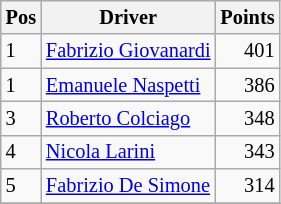<table class="wikitable" style="font-size: 85%;">
<tr>
<th>Pos</th>
<th>Driver</th>
<th>Points</th>
</tr>
<tr>
<td>1</td>
<td> <a href='#'>Fabrizio Giovanardi</a></td>
<td align="right">401</td>
</tr>
<tr>
<td>1</td>
<td> <a href='#'>Emanuele Naspetti</a></td>
<td align="right">386</td>
</tr>
<tr>
<td>3</td>
<td> <a href='#'>Roberto Colciago</a></td>
<td align="right">348</td>
</tr>
<tr>
<td>4</td>
<td> <a href='#'>Nicola Larini</a></td>
<td align="right">343</td>
</tr>
<tr>
<td>5</td>
<td> <a href='#'>Fabrizio De Simone</a></td>
<td align="right">314</td>
</tr>
<tr>
</tr>
</table>
